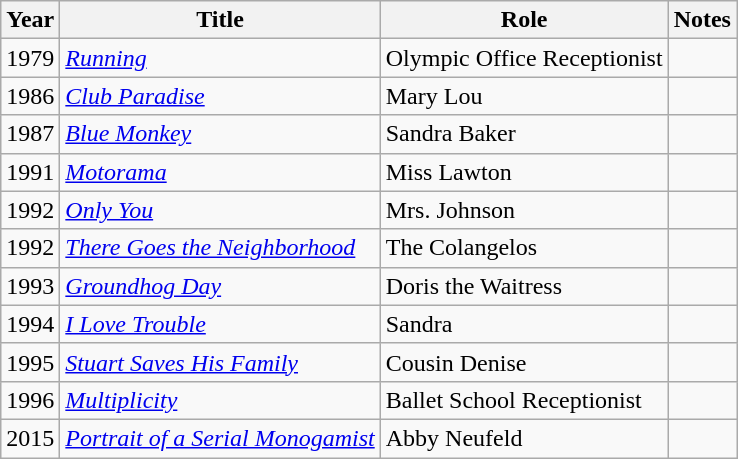<table class="wikitable sortable">
<tr>
<th>Year</th>
<th>Title</th>
<th>Role</th>
<th class="unsortable">Notes</th>
</tr>
<tr>
<td>1979</td>
<td><a href='#'><em>Running</em></a></td>
<td>Olympic Office Receptionist</td>
<td></td>
</tr>
<tr>
<td>1986</td>
<td><em><a href='#'>Club Paradise</a></em></td>
<td>Mary Lou</td>
<td></td>
</tr>
<tr>
<td>1987</td>
<td><a href='#'><em>Blue Monkey</em></a></td>
<td>Sandra Baker</td>
<td></td>
</tr>
<tr>
<td>1991</td>
<td><a href='#'><em>Motorama</em></a></td>
<td>Miss Lawton</td>
<td></td>
</tr>
<tr>
<td>1992</td>
<td><a href='#'><em>Only You</em></a></td>
<td>Mrs. Johnson</td>
<td></td>
</tr>
<tr>
<td>1992</td>
<td><a href='#'><em>There Goes the Neighborhood</em></a></td>
<td>The Colangelos</td>
<td></td>
</tr>
<tr>
<td>1993</td>
<td><a href='#'><em>Groundhog Day</em></a></td>
<td>Doris the Waitress</td>
<td></td>
</tr>
<tr>
<td>1994</td>
<td><a href='#'><em>I Love Trouble</em></a></td>
<td>Sandra</td>
<td></td>
</tr>
<tr>
<td>1995</td>
<td><em><a href='#'>Stuart Saves His Family</a></em></td>
<td>Cousin Denise</td>
<td></td>
</tr>
<tr>
<td>1996</td>
<td><a href='#'><em>Multiplicity</em></a></td>
<td>Ballet School Receptionist</td>
<td></td>
</tr>
<tr>
<td>2015</td>
<td><em><a href='#'>Portrait of a Serial Monogamist</a></em></td>
<td>Abby Neufeld</td>
<td></td>
</tr>
</table>
